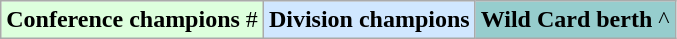<table class="wikitable">
<tr>
<td bgcolor="#DDFFDD"><strong>Conference champions</strong> #</td>
<td bgcolor="#D0E7FF"><strong>Division champions</strong> </td>
<td bgcolor="#96CDCD"><strong>Wild Card berth</strong> ^</td>
</tr>
</table>
